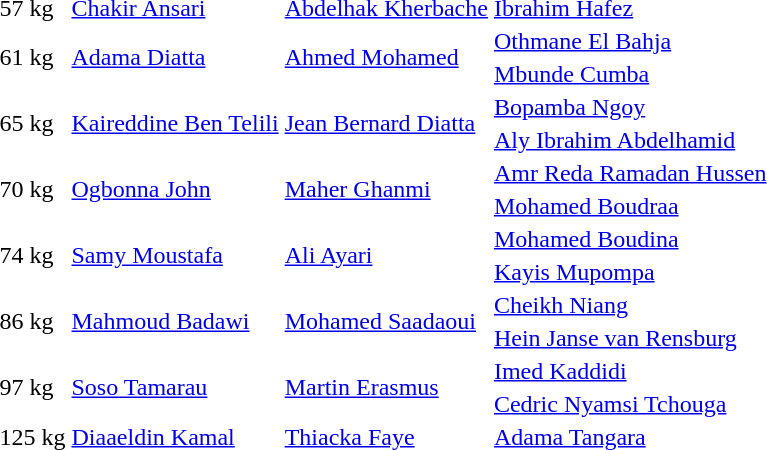<table>
<tr>
<td>57 kg</td>
<td> <a href='#'>Chakir Ansari</a></td>
<td> <a href='#'>Abdelhak Kherbache</a></td>
<td> <a href='#'>Ibrahim Hafez</a></td>
</tr>
<tr>
<td rowspan=2>61 kg</td>
<td rowspan=2> <a href='#'>Adama Diatta</a></td>
<td rowspan=2> <a href='#'>Ahmed Mohamed</a></td>
<td> <a href='#'>Othmane El Bahja</a></td>
</tr>
<tr>
<td> <a href='#'>Mbunde Cumba</a></td>
</tr>
<tr>
<td rowspan=2>65 kg</td>
<td rowspan=2> <a href='#'>Kaireddine Ben Telili</a></td>
<td rowspan=2> <a href='#'>Jean Bernard Diatta</a></td>
<td> <a href='#'>Bopamba Ngoy</a></td>
</tr>
<tr>
<td> <a href='#'>Aly Ibrahim Abdelhamid</a></td>
</tr>
<tr>
<td rowspan=2>70 kg</td>
<td rowspan=2> <a href='#'>Ogbonna John</a></td>
<td rowspan=2> <a href='#'>Maher Ghanmi</a></td>
<td> <a href='#'>Amr Reda Ramadan Hussen</a></td>
</tr>
<tr>
<td> <a href='#'>Mohamed Boudraa</a></td>
</tr>
<tr>
<td rowspan=2>74 kg</td>
<td rowspan=2> <a href='#'>Samy Moustafa</a></td>
<td rowspan=2> <a href='#'>Ali Ayari</a></td>
<td> <a href='#'>Mohamed Boudina</a></td>
</tr>
<tr>
<td> <a href='#'>Kayis Mupompa</a></td>
</tr>
<tr>
<td rowspan=2>86 kg</td>
<td rowspan=2> <a href='#'>Mahmoud Badawi</a></td>
<td rowspan=2> <a href='#'>Mohamed Saadaoui</a></td>
<td> <a href='#'>Cheikh Niang</a></td>
</tr>
<tr>
<td> <a href='#'>Hein Janse van Rensburg</a></td>
</tr>
<tr>
<td rowspan=2>97 kg</td>
<td rowspan=2> <a href='#'>Soso Tamarau</a></td>
<td rowspan=2> <a href='#'>Martin Erasmus</a></td>
<td> <a href='#'>Imed Kaddidi</a></td>
</tr>
<tr>
<td> <a href='#'>Cedric Nyamsi Tchouga</a></td>
</tr>
<tr>
<td>125 kg</td>
<td> <a href='#'>Diaaeldin Kamal</a></td>
<td> <a href='#'>Thiacka Faye</a></td>
<td> <a href='#'>Adama Tangara</a></td>
</tr>
</table>
